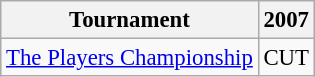<table class="wikitable" style="font-size:95%;text-align:center;">
<tr>
<th>Tournament</th>
<th>2007</th>
</tr>
<tr>
<td align=left><a href='#'>The Players Championship</a></td>
<td>CUT</td>
</tr>
</table>
